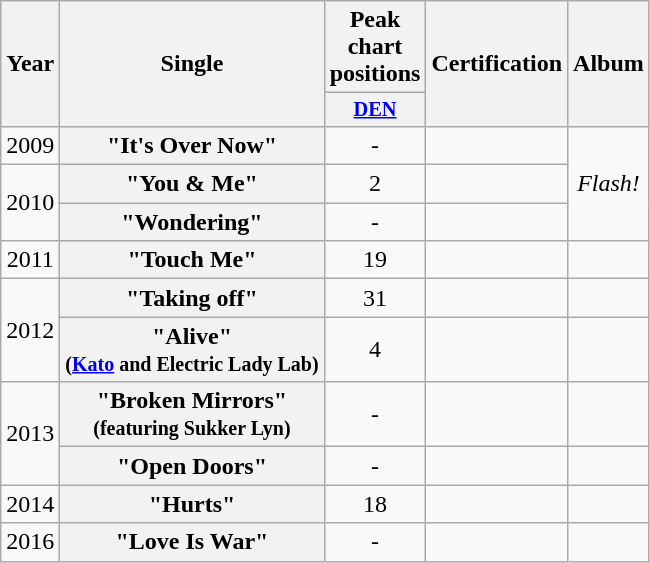<table class="wikitable plainrowheaders" style="text-align:center;" border="1">
<tr>
<th scope="col" rowspan="2">Year</th>
<th scope="col" rowspan="2">Single</th>
<th scope="col" colspan="1">Peak chart positions</th>
<th scope="col" rowspan="2">Certification</th>
<th scope="col" rowspan="2">Album</th>
</tr>
<tr>
<th scope="col" style="width:3em;font-size:85%;"><a href='#'>DEN</a><br></th>
</tr>
<tr>
<td>2009</td>
<th scope="row">"It's Over Now"</th>
<td>-</td>
<td rowspan="1"></td>
<td rowspan="3"><em>Flash!</em></td>
</tr>
<tr>
<td rowspan="2">2010</td>
<th scope="row">"You & Me"</th>
<td>2</td>
<td rowspan="1"></td>
</tr>
<tr>
<th scope="row">"Wondering"</th>
<td>-</td>
<td rowspan="1"></td>
</tr>
<tr>
<td>2011</td>
<th scope="row">"Touch Me"</th>
<td>19</td>
<td rowspan="1"></td>
<td rowspan="1"></td>
</tr>
<tr>
<td rowspan="2">2012</td>
<th scope="row">"Taking off"</th>
<td>31</td>
<td rowspan="1"></td>
<td rowspan="1"></td>
</tr>
<tr>
<th scope="row">"Alive" <br><small>(<a href='#'>Kato</a> and Electric Lady Lab)</small></th>
<td>4</td>
<td rowspan="1"></td>
<td rowspan="1"></td>
</tr>
<tr>
<td rowspan="2">2013</td>
<th scope="row">"Broken Mirrors"<br><small>(featuring Sukker Lyn)</small></th>
<td>-</td>
<td rowspan="1"></td>
<td rowspan="1"></td>
</tr>
<tr>
<th scope="row">"Open Doors"</th>
<td>-</td>
<td rowspan="1"></td>
<td rowspan="1"></td>
</tr>
<tr>
<td>2014</td>
<th scope="row">"Hurts"</th>
<td>18</td>
<td rowspan="1"></td>
<td rowspan="1"></td>
</tr>
<tr>
<td>2016</td>
<th scope="row">"Love Is War"</th>
<td>-</td>
<td rowspan="1"></td>
<td rowspan="1"></td>
</tr>
</table>
